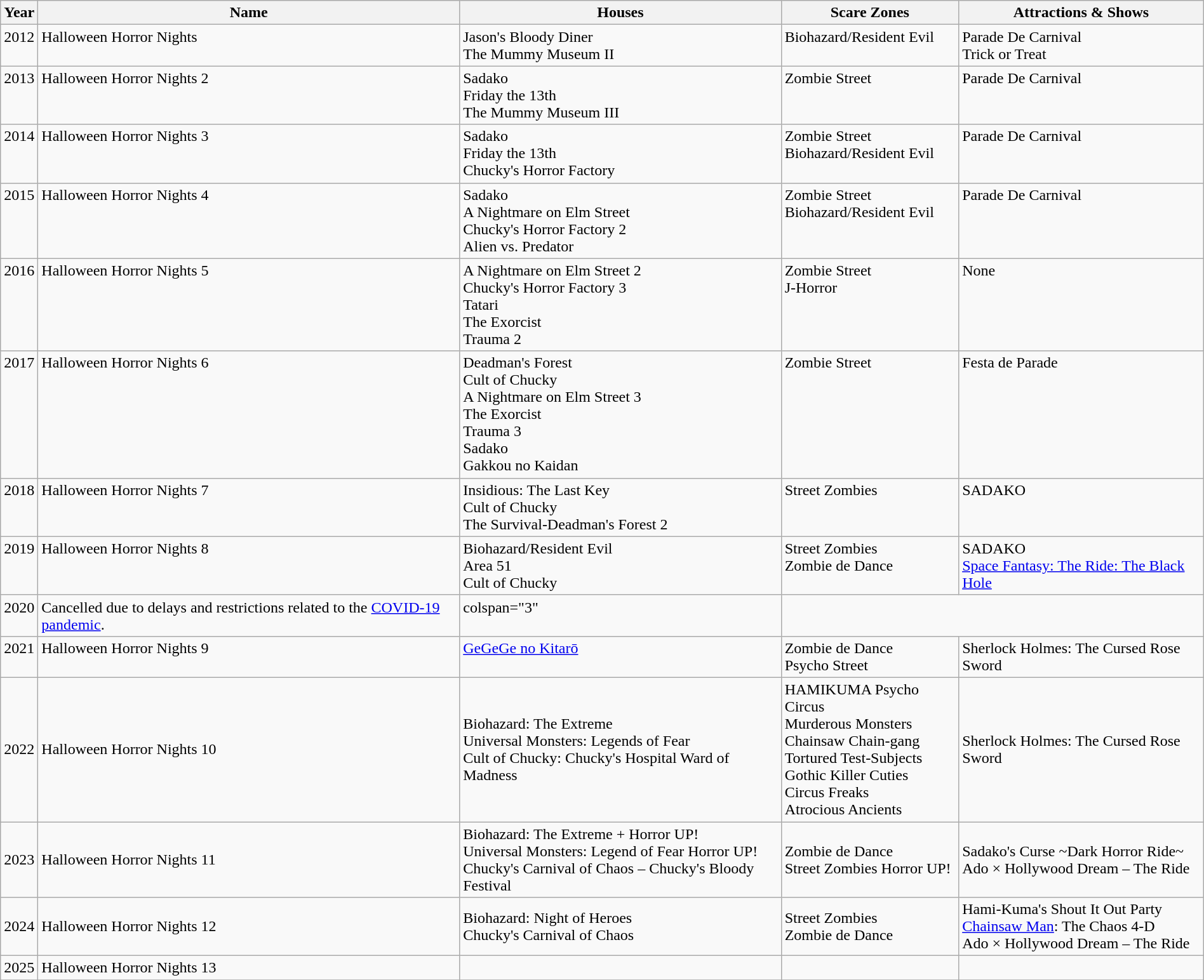<table class="wikitable collapsible collapsed" style="width:100%">
<tr>
<th>Year</th>
<th>Name</th>
<th>Houses</th>
<th>Scare Zones</th>
<th>Attractions & Shows</th>
</tr>
<tr valign="top">
<td>2012</td>
<td>Halloween Horror Nights</td>
<td>Jason's Bloody Diner<br>The Mummy Museum II</td>
<td>Biohazard/Resident Evil</td>
<td>Parade De Carnival<br>Trick or Treat</td>
</tr>
<tr valign="top">
<td>2013</td>
<td>Halloween Horror Nights 2</td>
<td>Sadako<br>Friday the 13th<br>The Mummy Museum III</td>
<td>Zombie Street</td>
<td>Parade De Carnival</td>
</tr>
<tr valign="top">
<td>2014</td>
<td>Halloween Horror Nights 3</td>
<td>Sadako<br>Friday the 13th<br>Chucky's Horror Factory</td>
<td>Zombie Street<br>Biohazard/Resident Evil</td>
<td>Parade De Carnival</td>
</tr>
<tr valign="top">
<td>2015</td>
<td>Halloween Horror Nights 4</td>
<td>Sadako<br>A Nightmare on Elm Street<br>Chucky's Horror Factory 2<br>Alien vs. Predator</td>
<td>Zombie Street<br>Biohazard/Resident Evil</td>
<td>Parade De Carnival</td>
</tr>
<tr valign="top">
<td>2016</td>
<td>Halloween Horror Nights 5</td>
<td>A Nightmare on Elm Street 2<br>Chucky's Horror Factory 3<br>Tatari<br>The Exorcist<br>Trauma 2</td>
<td>Zombie Street<br>J-Horror</td>
<td>None</td>
</tr>
<tr valign="top">
<td>2017</td>
<td>Halloween Horror Nights 6</td>
<td>Deadman's Forest<br>Cult of Chucky<br>A Nightmare on Elm Street 3<br>The Exorcist<br>Trauma 3<br>Sadako<br>Gakkou no Kaidan</td>
<td>Zombie Street</td>
<td>Festa de Parade</td>
</tr>
<tr valign="top">
<td>2018</td>
<td>Halloween Horror Nights 7</td>
<td>Insidious: The Last Key<br>Cult of Chucky<br>The Survival-Deadman's Forest 2</td>
<td>Street Zombies</td>
<td>SADAKO</td>
</tr>
<tr valign="top">
<td>2019</td>
<td>Halloween Horror Nights 8</td>
<td>Biohazard/Resident Evil<br>Area 51<br>Cult of Chucky</td>
<td>Street Zombies <br> Zombie de Dance</td>
<td>SADAKO <br> <a href='#'>Space Fantasy: The Ride: The Black Hole</a></td>
</tr>
<tr valign="top">
<td>2020</td>
<td>Cancelled due to delays and restrictions related to the <a href='#'>COVID-19 pandemic</a>.</td>
<td>colspan="3" </td>
</tr>
<tr valign="top">
<td>2021</td>
<td>Halloween Horror Nights 9</td>
<td><a href='#'>GeGeGe no Kitarō</a></td>
<td>Zombie de Dance <br>Psycho Street</td>
<td>Sherlock Holmes: The Cursed Rose Sword</td>
</tr>
<tr>
<td>2022</td>
<td>Halloween Horror Nights 10</td>
<td>Biohazard: The Extreme <br> Universal Monsters: Legends of Fear <br> Cult of Chucky: Chucky's Hospital Ward of Madness</td>
<td>HAMIKUMA Psycho Circus <br> Murderous Monsters <br> Chainsaw Chain-gang <br> Tortured Test-Subjects <br> Gothic Killer Cuties <br> Circus Freaks <br> Atrocious Ancients</td>
<td>Sherlock Holmes: The Cursed Rose Sword</td>
</tr>
<tr>
<td>2023</td>
<td>Halloween Horror Nights 11</td>
<td>Biohazard: The Extreme + Horror UP!<br>Universal Monsters: Legend of Fear Horror UP!<br>Chucky's Carnival of Chaos – Chucky's Bloody Festival</td>
<td>Zombie de Dance<br>Street Zombies Horror UP!</td>
<td>Sadako's Curse ~Dark Horror Ride~ <br>Ado × Hollywood Dream – The Ride</td>
</tr>
<tr>
<td>2024</td>
<td>Halloween Horror Nights 12</td>
<td>Biohazard: Night of Heroes<br>Chucky's Carnival of Chaos</td>
<td>Street Zombies<br>Zombie de Dance</td>
<td>Hami-Kuma's Shout It Out Party<br><a href='#'>Chainsaw Man</a>: The Chaos 4-D <br>Ado × Hollywood Dream – The Ride</td>
</tr>
<tr>
<td>2025</td>
<td>Halloween Horror Nights 13</td>
<td></td>
<td></td>
<td></td>
</tr>
<tr>
</tr>
</table>
